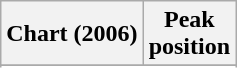<table class="wikitable sortable plainrowheaders" style="text-align:center">
<tr>
<th scope="col">Chart (2006)</th>
<th scope="col">Peak<br>position</th>
</tr>
<tr>
</tr>
<tr>
</tr>
<tr>
</tr>
<tr>
</tr>
</table>
